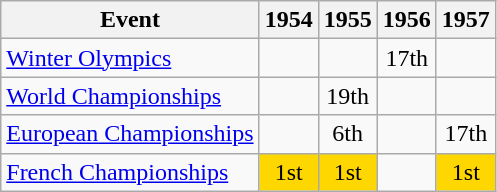<table class="wikitable">
<tr>
<th>Event</th>
<th>1954</th>
<th>1955</th>
<th>1956</th>
<th>1957</th>
</tr>
<tr>
<td><a href='#'>Winter Olympics</a></td>
<td></td>
<td></td>
<td align="center">17th</td>
<td></td>
</tr>
<tr>
<td><a href='#'>World Championships</a></td>
<td></td>
<td align="center">19th</td>
<td></td>
<td></td>
</tr>
<tr>
<td><a href='#'>European Championships</a></td>
<td></td>
<td align="center">6th</td>
<td></td>
<td align="center">17th</td>
</tr>
<tr>
<td><a href='#'>French Championships</a></td>
<td align="center" bgcolor="gold">1st</td>
<td align="center" bgcolor="gold">1st</td>
<td></td>
<td align="center" bgcolor="gold">1st</td>
</tr>
</table>
